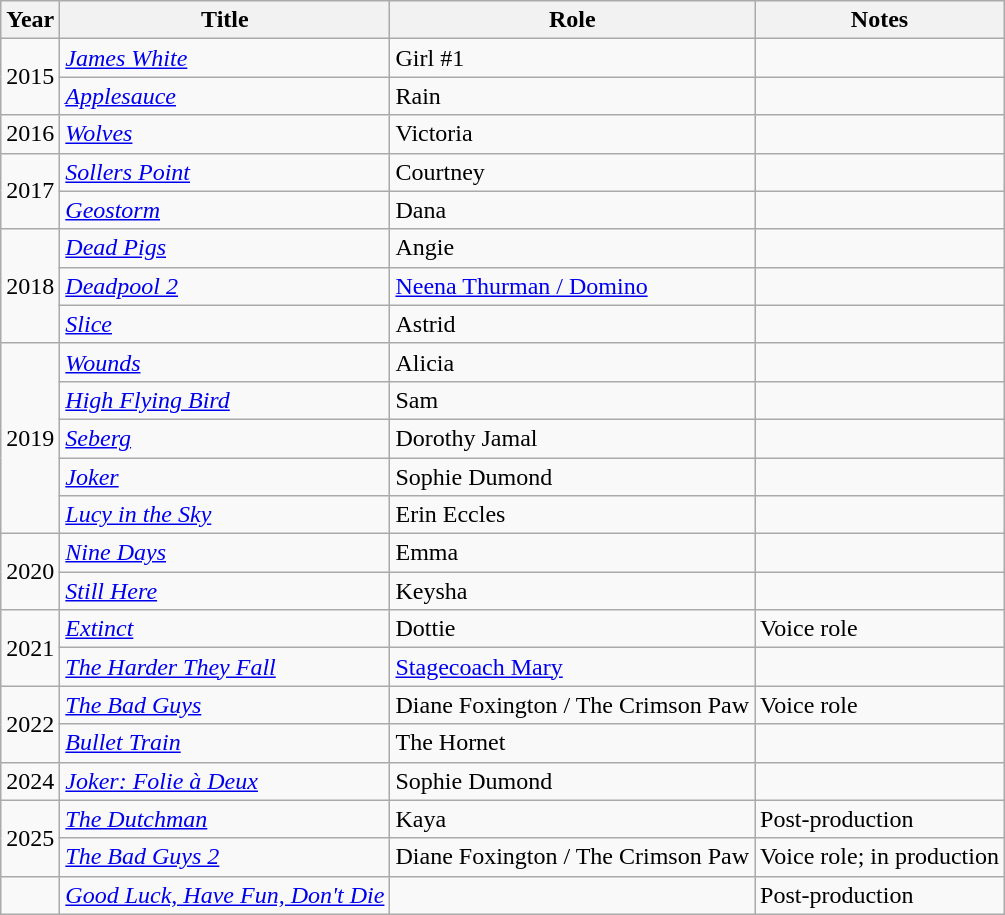<table class="wikitable sortable">
<tr>
<th scope="col">Year</th>
<th scope="col">Title</th>
<th scope="col">Role</th>
<th scope="col" class="unsortable">Notes</th>
</tr>
<tr>
<td rowspan="2">2015</td>
<td><em><a href='#'>James White</a></em></td>
<td>Girl #1</td>
<td></td>
</tr>
<tr>
<td><em><a href='#'>Applesauce</a></em></td>
<td>Rain</td>
<td></td>
</tr>
<tr>
<td>2016</td>
<td><em><a href='#'>Wolves</a></em></td>
<td>Victoria</td>
<td></td>
</tr>
<tr>
<td rowspan="2">2017</td>
<td><em><a href='#'>Sollers Point</a></em></td>
<td>Courtney</td>
<td></td>
</tr>
<tr>
<td><em><a href='#'>Geostorm</a></em></td>
<td>Dana</td>
<td></td>
</tr>
<tr>
<td rowspan="3">2018</td>
<td><em><a href='#'>Dead Pigs</a></em></td>
<td>Angie</td>
<td></td>
</tr>
<tr>
<td><em><a href='#'>Deadpool 2</a></em></td>
<td><a href='#'>Neena Thurman / Domino</a></td>
<td></td>
</tr>
<tr>
<td><em><a href='#'>Slice</a></em></td>
<td>Astrid</td>
<td></td>
</tr>
<tr>
<td rowspan="5">2019</td>
<td><em><a href='#'>Wounds</a></em></td>
<td>Alicia</td>
<td></td>
</tr>
<tr>
<td><em><a href='#'>High Flying Bird</a></em></td>
<td>Sam</td>
<td></td>
</tr>
<tr>
<td><em><a href='#'>Seberg</a></em></td>
<td>Dorothy Jamal</td>
<td></td>
</tr>
<tr>
<td><em><a href='#'>Joker</a></em></td>
<td>Sophie Dumond</td>
<td></td>
</tr>
<tr>
<td><em><a href='#'>Lucy in the Sky</a></em></td>
<td>Erin Eccles</td>
<td></td>
</tr>
<tr>
<td rowspan="2">2020</td>
<td><em><a href='#'>Nine Days</a></em></td>
<td>Emma</td>
<td></td>
</tr>
<tr>
<td><em><a href='#'>Still Here</a></em></td>
<td>Keysha</td>
<td></td>
</tr>
<tr>
<td rowspan="2">2021</td>
<td><em><a href='#'>Extinct</a></em></td>
<td>Dottie</td>
<td>Voice role</td>
</tr>
<tr>
<td><em><a href='#'>The Harder They Fall</a></em></td>
<td><a href='#'>Stagecoach Mary</a></td>
<td></td>
</tr>
<tr>
<td rowspan="2">2022</td>
<td><em><a href='#'>The Bad Guys</a></em></td>
<td>Diane Foxington / The Crimson Paw</td>
<td>Voice role</td>
</tr>
<tr>
<td><em><a href='#'>Bullet Train</a></em></td>
<td>The Hornet</td>
<td></td>
</tr>
<tr>
<td>2024</td>
<td><em><a href='#'>Joker: Folie à Deux</a></em></td>
<td>Sophie Dumond</td>
<td></td>
</tr>
<tr>
<td rowspan="2">2025</td>
<td><em><a href='#'>The Dutchman</a></em></td>
<td>Kaya</td>
<td>Post-production</td>
</tr>
<tr>
<td><em><a href='#'>The Bad Guys 2</a></em></td>
<td>Diane Foxington / The Crimson Paw</td>
<td>Voice role; in production</td>
</tr>
<tr>
<td></td>
<td><em><a href='#'>Good Luck, Have Fun, Don't Die</a></em></td>
<td></td>
<td>Post-production</td>
</tr>
</table>
